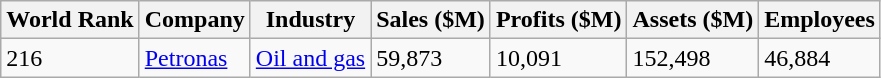<table class="wikitable">
<tr>
<th>World Rank</th>
<th>Company</th>
<th>Industry</th>
<th>Sales ($M)</th>
<th>Profits ($M)</th>
<th>Assets ($M)</th>
<th>Employees</th>
</tr>
<tr>
<td>216</td>
<td><a href='#'>Petronas</a></td>
<td><a href='#'>Oil and gas</a></td>
<td>59,873</td>
<td>10,091</td>
<td>152,498</td>
<td>46,884</td>
</tr>
</table>
